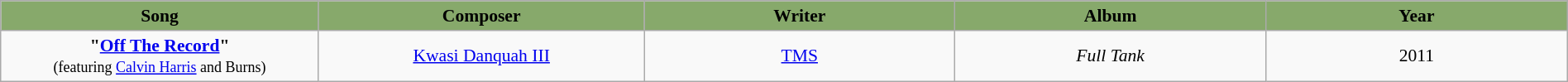<table class="wikitable" style="margin:0.5em auto; clear:both; font-size:.9em; text-align:center; width:100%">
<tr>
<th style="width:500px; background:#87a96b;"><span>Song</span></th>
<th style="width:500px; background:#87a96b;"><span>Composer</span></th>
<th style="width:500px; background:#87a96b;"><span>Writer</span></th>
<th style="width:500px; background:#87a96b;"><span>Album</span></th>
<th style="width:500px; background:#87a96b;"><span>Year</span></th>
</tr>
<tr>
<td><strong>"<a href='#'>Off The Record</a>"</strong><br> <small>(featuring <a href='#'>Calvin Harris</a> and Burns)</small></td>
<td><a href='#'>Kwasi Danquah III</a></td>
<td><a href='#'>TMS</a></td>
<td><em>Full Tank</em></td>
<td>2011</td>
</tr>
</table>
